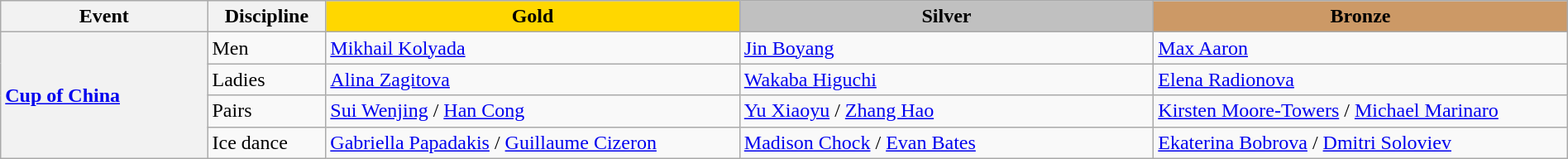<table class="wikitable unsortable" style="text-align:left; width:100%;">
<tr>
<th scope="col" style="width:10%">Event</th>
<th scope="col" style="width:5%">Discipline</th>
<td scope="col" style="text-align:center; width:20%; background:gold"><strong>Gold</strong></td>
<td scope="col" style="text-align:center; width:20%; background:silver"><strong>Silver</strong></td>
<td scope="col" style="text-align:center; width:20%; background:#c96"><strong>Bronze</strong></td>
</tr>
<tr>
<th scope="row" style="text-align:left" rowspan="4"> <a href='#'>Cup of China</a></th>
<td>Men</td>
<td> <a href='#'>Mikhail Kolyada</a></td>
<td> <a href='#'>Jin Boyang</a></td>
<td> <a href='#'>Max Aaron</a></td>
</tr>
<tr>
<td>Ladies</td>
<td> <a href='#'>Alina Zagitova</a></td>
<td> <a href='#'>Wakaba Higuchi</a></td>
<td> <a href='#'>Elena Radionova</a></td>
</tr>
<tr>
<td>Pairs</td>
<td> <a href='#'>Sui Wenjing</a> / <a href='#'>Han Cong</a></td>
<td> <a href='#'>Yu Xiaoyu</a> / <a href='#'>Zhang Hao</a></td>
<td> <a href='#'>Kirsten Moore-Towers</a> / <a href='#'>Michael Marinaro</a></td>
</tr>
<tr>
<td>Ice dance</td>
<td> <a href='#'>Gabriella Papadakis</a> / <a href='#'>Guillaume Cizeron</a></td>
<td> <a href='#'>Madison Chock</a> / <a href='#'>Evan Bates</a></td>
<td> <a href='#'>Ekaterina Bobrova</a> / <a href='#'>Dmitri Soloviev</a></td>
</tr>
</table>
